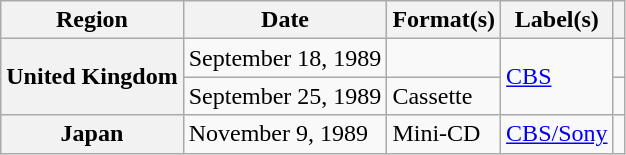<table class="wikitable plainrowheaders">
<tr>
<th scope="col">Region</th>
<th scope="col">Date</th>
<th scope="col">Format(s)</th>
<th scope="col">Label(s)</th>
<th scope="col"></th>
</tr>
<tr>
<th scope="row" rowspan="2">United Kingdom</th>
<td>September 18, 1989</td>
<td></td>
<td rowspan="2"><a href='#'>CBS</a></td>
<td></td>
</tr>
<tr>
<td>September 25, 1989</td>
<td>Cassette</td>
<td></td>
</tr>
<tr>
<th scope="row">Japan</th>
<td>November 9, 1989</td>
<td>Mini-CD</td>
<td><a href='#'>CBS/Sony</a></td>
<td></td>
</tr>
</table>
